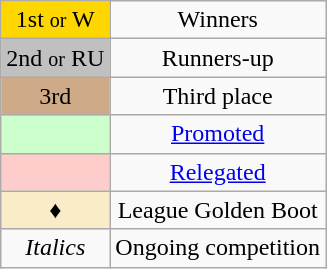<table class="wikitable" style="text-align:center">
<tr>
<td style=background:gold>1st <small>or</small> W</td>
<td>Winners</td>
</tr>
<tr>
<td style=background:silver>2nd <small>or</small> RU</td>
<td>Runners-up</td>
</tr>
<tr>
<td style=background:#CFAA88>3rd</td>
<td>Third place</td>
</tr>
<tr>
<td style=background:#cfc;"></td>
<td><a href='#'>Promoted</a></td>
</tr>
<tr>
<td style=background:#FFCCCC></td>
<td><a href='#'>Relegated</a></td>
</tr>
<tr>
<td style=background:#FAECC8;">♦</td>
<td>League Golden Boot</td>
</tr>
<tr>
<td><em>Italics</em></td>
<td>Ongoing competition</td>
</tr>
</table>
